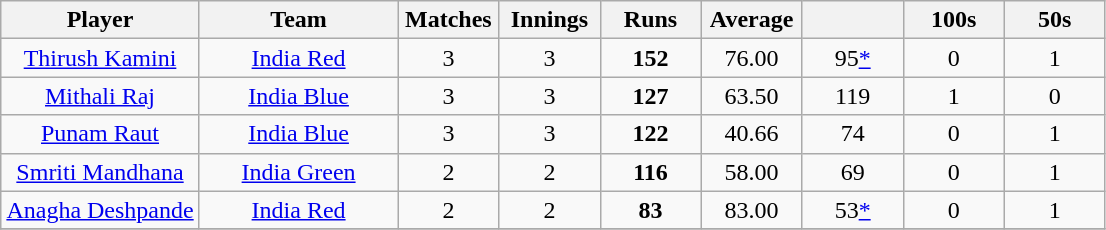<table class="wikitable" style="text-align:center;">
<tr>
<th width=125>Player</th>
<th width=125>Team</th>
<th width=60>Matches</th>
<th width=60>Innings</th>
<th width=60>Runs</th>
<th width=60>Average</th>
<th width=60></th>
<th width=60>100s</th>
<th width=60>50s</th>
</tr>
<tr>
<td><a href='#'>Thirush Kamini</a></td>
<td><a href='#'>India Red</a></td>
<td>3</td>
<td>3</td>
<td><strong>152</strong></td>
<td>76.00</td>
<td>95<a href='#'>*</a></td>
<td>0</td>
<td>1</td>
</tr>
<tr>
<td><a href='#'>Mithali Raj</a></td>
<td><a href='#'>India Blue</a></td>
<td>3</td>
<td>3</td>
<td><strong>127</strong></td>
<td>63.50</td>
<td>119</td>
<td>1</td>
<td>0</td>
</tr>
<tr>
<td><a href='#'>Punam Raut</a></td>
<td><a href='#'>India Blue</a></td>
<td>3</td>
<td>3</td>
<td><strong>122</strong></td>
<td>40.66</td>
<td>74</td>
<td>0</td>
<td>1</td>
</tr>
<tr>
<td><a href='#'>Smriti Mandhana</a></td>
<td><a href='#'>India Green</a></td>
<td>2</td>
<td>2</td>
<td><strong>116</strong></td>
<td>58.00</td>
<td>69</td>
<td>0</td>
<td>1</td>
</tr>
<tr>
<td><a href='#'>Anagha Deshpande</a></td>
<td><a href='#'>India Red</a></td>
<td>2</td>
<td>2</td>
<td><strong>83</strong></td>
<td>83.00</td>
<td>53<a href='#'>*</a></td>
<td>0</td>
<td>1</td>
</tr>
<tr>
</tr>
</table>
